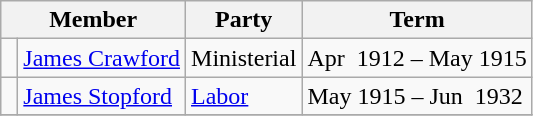<table class="wikitable">
<tr>
<th colspan="2">Member</th>
<th>Party</th>
<th>Term</th>
</tr>
<tr>
<td> </td>
<td><a href='#'>James Crawford</a></td>
<td>Ministerial</td>
<td>Apr  1912 – May 1915</td>
</tr>
<tr>
<td> </td>
<td><a href='#'>James Stopford</a></td>
<td><a href='#'>Labor</a></td>
<td>May 1915 – Jun  1932</td>
</tr>
<tr>
</tr>
</table>
